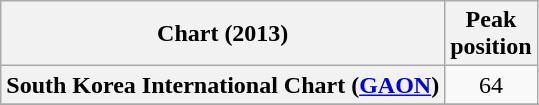<table class="wikitable sortable plainrowheaders" style="text-align:center">
<tr>
<th scope="col">Chart (2013)</th>
<th scope="col">Peak<br> position</th>
</tr>
<tr>
<th scope="row">South Korea International Chart (<a href='#'>GAON</a>)</th>
<td>64</td>
</tr>
<tr>
</tr>
<tr>
</tr>
<tr>
</tr>
</table>
